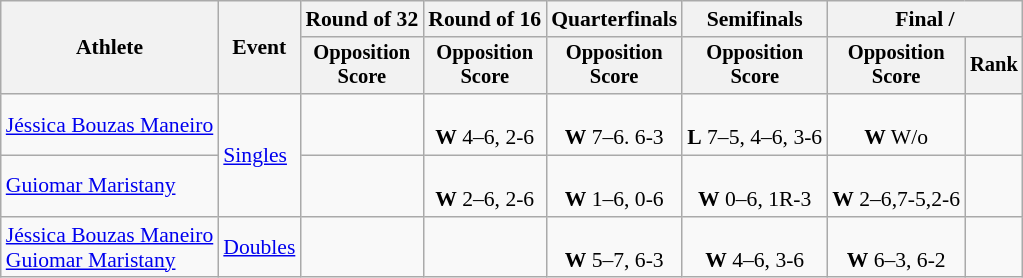<table class=wikitable style="font-size:90%">
<tr>
<th rowspan="2">Athlete</th>
<th rowspan="2">Event</th>
<th>Round of 32</th>
<th>Round of 16</th>
<th>Quarterfinals</th>
<th>Semifinals</th>
<th colspan=2>Final / </th>
</tr>
<tr style="font-size:95%">
<th>Opposition<br>Score</th>
<th>Opposition<br>Score</th>
<th>Opposition<br>Score</th>
<th>Opposition<br>Score</th>
<th>Opposition<br>Score</th>
<th>Rank</th>
</tr>
<tr align=center>
<td align=left><a href='#'>Jéssica Bouzas Maneiro</a></td>
<td align=left rowspan=2><a href='#'>Singles</a></td>
<td></td>
<td><br><strong>W</strong> 4–6, 2-6</td>
<td><br><strong>W</strong> 7–6. 6-3</td>
<td><br><strong>L</strong> 7–5, 4–6, 3-6</td>
<td><br> <strong>W</strong> W/o</td>
<td></td>
</tr>
<tr align=center>
<td align=left><a href='#'>Guiomar Maristany</a></td>
<td></td>
<td><br><strong>W</strong> 2–6, 2-6</td>
<td><br><strong>W</strong> 1–6, 0-6</td>
<td><br><strong>W</strong> 0–6, 1R-3</td>
<td><br><strong>W</strong> 2–6,7-5,2-6</td>
<td></td>
</tr>
<tr align=center>
<td align=left><a href='#'>Jéssica Bouzas Maneiro</a><br><a href='#'>Guiomar Maristany</a></td>
<td align=left><a href='#'>Doubles</a></td>
<td></td>
<td></td>
<td><br><strong>W</strong> 5–7, 6-3</td>
<td><br><strong>W</strong> 4–6, 3-6</td>
<td><br><strong>W</strong> 6–3, 6-2</td>
<td></td>
</tr>
</table>
